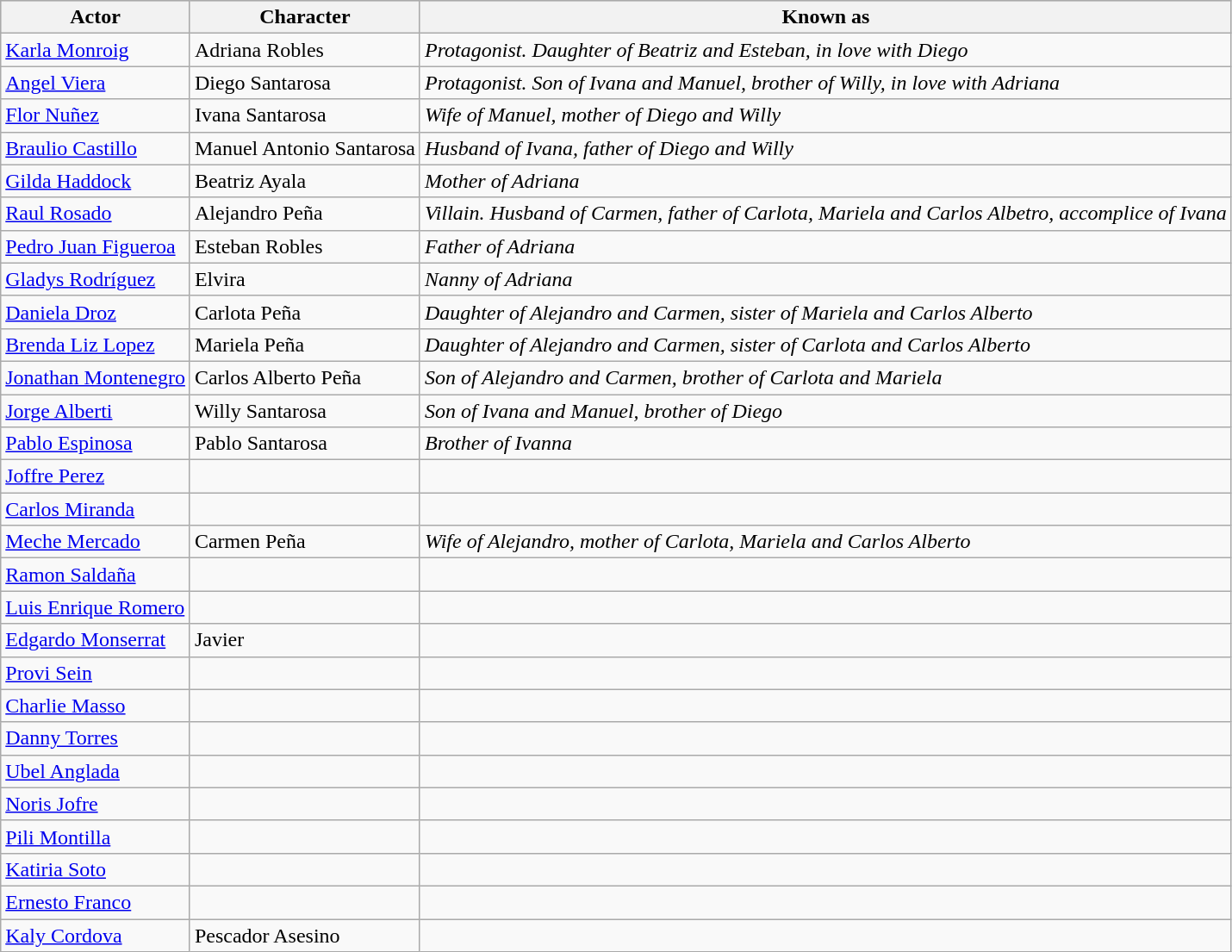<table class="wikitable">
<tr bgcolor="#CCCCCC">
<th>Actor</th>
<th>Character</th>
<th>Known as</th>
</tr>
<tr>
<td><a href='#'>Karla Monroig</a></td>
<td>Adriana Robles</td>
<td><em>Protagonist. Daughter of Beatriz and Esteban, in love with Diego</em></td>
</tr>
<tr>
<td><a href='#'>Angel Viera</a></td>
<td>Diego Santarosa</td>
<td><em>Protagonist. Son of Ivana and Manuel, brother of Willy, in love with Adriana</em></td>
</tr>
<tr>
<td><a href='#'>Flor Nuñez</a></td>
<td>Ivana Santarosa</td>
<td><em>Wife of Manuel, mother of Diego and Willy</em></td>
</tr>
<tr>
<td><a href='#'>Braulio Castillo</a></td>
<td>Manuel Antonio Santarosa</td>
<td><em>Husband of Ivana, father of Diego and Willy</em></td>
</tr>
<tr>
<td><a href='#'>Gilda Haddock</a></td>
<td>Beatriz Ayala</td>
<td><em>Mother of Adriana</em></td>
</tr>
<tr>
<td><a href='#'>Raul Rosado</a></td>
<td>Alejandro Peña</td>
<td><em>Villain. Husband of Carmen, father of Carlota, Mariela and Carlos Albetro, accomplice of Ivana</em></td>
</tr>
<tr>
<td><a href='#'>Pedro Juan Figueroa</a></td>
<td>Esteban Robles</td>
<td><em>Father of Adriana</em></td>
</tr>
<tr>
<td><a href='#'>Gladys Rodríguez</a></td>
<td>Elvira</td>
<td><em>Nanny of Adriana</em></td>
</tr>
<tr>
<td><a href='#'>Daniela Droz</a></td>
<td>Carlota Peña</td>
<td><em>Daughter of Alejandro and Carmen, sister of Mariela and Carlos Alberto</em></td>
</tr>
<tr>
<td><a href='#'>Brenda Liz Lopez</a></td>
<td>Mariela Peña</td>
<td><em>Daughter of Alejandro and Carmen, sister of Carlota and Carlos Alberto</em></td>
</tr>
<tr>
<td><a href='#'>Jonathan Montenegro</a></td>
<td>Carlos Alberto Peña</td>
<td><em>Son of Alejandro and Carmen, brother of Carlota and Mariela</em></td>
</tr>
<tr>
<td><a href='#'>Jorge Alberti</a></td>
<td>Willy Santarosa</td>
<td><em>Son of Ivana and Manuel, brother of Diego</em></td>
</tr>
<tr>
<td><a href='#'>Pablo Espinosa</a></td>
<td>Pablo Santarosa</td>
<td><em>Brother of Ivanna</em></td>
</tr>
<tr>
<td><a href='#'>Joffre Perez</a></td>
<td></td>
<td></td>
</tr>
<tr>
<td><a href='#'>Carlos Miranda</a></td>
<td></td>
<td></td>
</tr>
<tr>
<td><a href='#'>Meche Mercado</a></td>
<td>Carmen Peña</td>
<td><em>Wife of Alejandro, mother of Carlota, Mariela and Carlos Alberto</em></td>
</tr>
<tr>
<td><a href='#'>Ramon Saldaña</a></td>
<td></td>
<td></td>
</tr>
<tr>
<td><a href='#'>Luis Enrique Romero</a></td>
<td></td>
<td></td>
</tr>
<tr>
<td><a href='#'>Edgardo Monserrat</a></td>
<td>Javier</td>
<td></td>
</tr>
<tr>
<td><a href='#'>Provi Sein</a></td>
<td></td>
<td></td>
</tr>
<tr>
<td><a href='#'>Charlie Masso</a></td>
<td></td>
<td></td>
</tr>
<tr>
<td><a href='#'>Danny Torres</a></td>
<td></td>
<td></td>
</tr>
<tr>
<td><a href='#'>Ubel Anglada</a></td>
<td></td>
<td></td>
</tr>
<tr>
<td><a href='#'>Noris Jofre</a></td>
<td></td>
<td></td>
</tr>
<tr>
<td><a href='#'>Pili Montilla</a></td>
<td></td>
<td></td>
</tr>
<tr>
<td><a href='#'>Katiria Soto</a></td>
<td></td>
<td></td>
</tr>
<tr>
<td><a href='#'>Ernesto Franco</a></td>
<td></td>
<td></td>
</tr>
<tr>
<td><a href='#'>Kaly Cordova</a></td>
<td>Pescador Asesino</td>
<td></td>
</tr>
</table>
